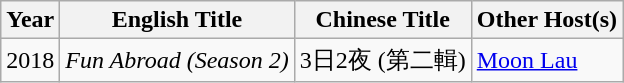<table class="wikitable">
<tr>
<th>Year</th>
<th>English Title</th>
<th>Chinese Title</th>
<th>Other Host(s)</th>
</tr>
<tr>
<td>2018</td>
<td><em>Fun Abroad (Season 2)</em></td>
<td>3日2夜 (第二輯)</td>
<td><a href='#'>Moon Lau</a></td>
</tr>
</table>
